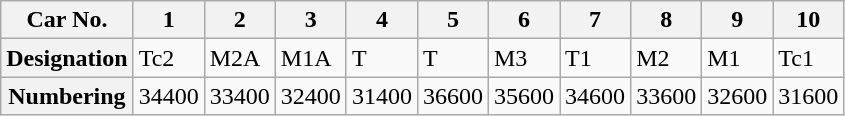<table class="wikitable">
<tr>
<th>Car No.</th>
<th>1</th>
<th>2</th>
<th>3</th>
<th>4</th>
<th>5</th>
<th>6</th>
<th>7</th>
<th>8</th>
<th>9</th>
<th>10</th>
</tr>
<tr>
<th>Designation</th>
<td>Tc2</td>
<td>M2A</td>
<td>M1A</td>
<td>T</td>
<td>T</td>
<td>M3</td>
<td>T1</td>
<td>M2</td>
<td>M1</td>
<td>Tc1</td>
</tr>
<tr>
<th>Numbering</th>
<td>34400</td>
<td>33400</td>
<td>32400</td>
<td>31400</td>
<td>36600</td>
<td>35600</td>
<td>34600</td>
<td>33600</td>
<td>32600</td>
<td>31600</td>
</tr>
</table>
